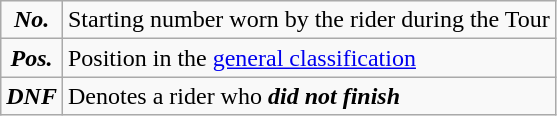<table class="wikitable">
<tr>
<td align=center><strong><em>No.</em></strong></td>
<td>Starting number worn by the rider during the Tour</td>
</tr>
<tr>
<td align=center><strong><em>Pos.</em></strong></td>
<td>Position in the <a href='#'>general classification</a></td>
</tr>
<tr>
<td align=center><strong><em>DNF</em></strong></td>
<td>Denotes a rider who <strong><em>did not finish</em></strong></td>
</tr>
</table>
